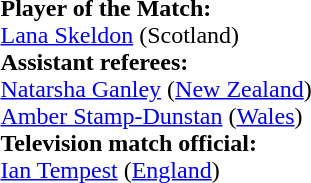<table style="width:100%">
<tr>
<td><br><strong>Player of the Match:</strong>
<br><a href='#'>Lana Skeldon</a> (Scotland)<br><strong>Assistant referees:</strong>
<br><a href='#'>Natarsha Ganley</a> (<a href='#'>New Zealand</a>)
<br><a href='#'>Amber Stamp-Dunstan</a> (<a href='#'>Wales</a>)
<br><strong>Television match official:</strong>
<br><a href='#'>Ian Tempest</a> (<a href='#'>England</a>)</td>
</tr>
</table>
